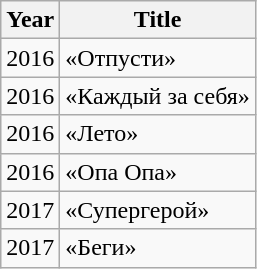<table class="wikitable">
<tr>
<th>Year</th>
<th>Title</th>
</tr>
<tr>
<td>2016</td>
<td>«Отпусти»</td>
</tr>
<tr>
<td>2016</td>
<td>«Каждый за себя»</td>
</tr>
<tr>
<td>2016</td>
<td>«Лето»</td>
</tr>
<tr>
<td>2016</td>
<td>«Опа Опа»</td>
</tr>
<tr>
<td>2017</td>
<td>«Супергерой»</td>
</tr>
<tr>
<td>2017</td>
<td>«Беги»</td>
</tr>
</table>
